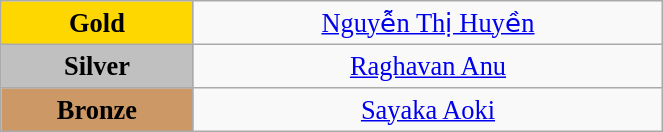<table class="wikitable" style=" text-align:center; font-size:110%;" width="35%">
<tr>
<td bgcolor="gold"><strong>Gold</strong></td>
<td><a href='#'>Nguyễn Thị Huyền</a><br></td>
</tr>
<tr>
<td bgcolor="silver"><strong>Silver</strong></td>
<td><a href='#'>Raghavan Anu</a><br></td>
</tr>
<tr>
<td bgcolor="CC9966"><strong>Bronze</strong></td>
<td><a href='#'>Sayaka Aoki</a><br></td>
</tr>
</table>
